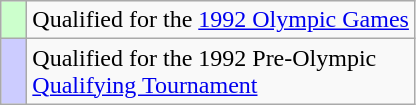<table class="wikitable">
<tr>
<td style="width:10px; background:#ccffcc;"></td>
<td>Qualified for the <a href='#'>1992 Olympic Games</a></td>
</tr>
<tr>
<td style="width:10px; background:#ccccff;"></td>
<td>Qualified for the 1992 Pre-Olympic<br><a href='#'>Qualifying Tournament</a></td>
</tr>
</table>
